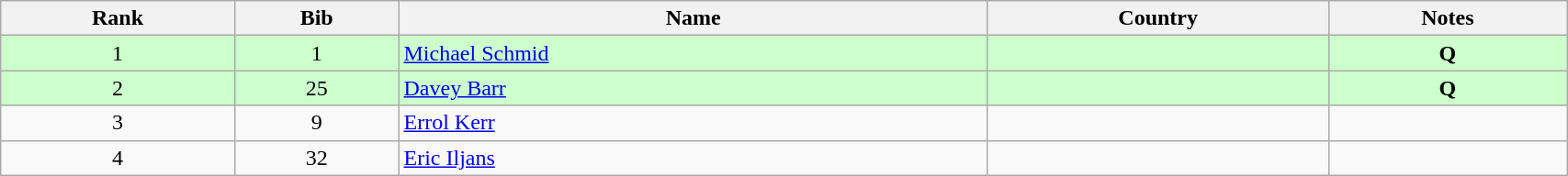<table class="wikitable" style="text-align:center;" width=90%>
<tr>
<th>Rank</th>
<th>Bib</th>
<th>Name</th>
<th>Country</th>
<th>Notes</th>
</tr>
<tr bgcolor="#ccffcc">
<td>1</td>
<td>1</td>
<td align=left><a href='#'>Michael Schmid</a></td>
<td align=left></td>
<td><strong>Q</strong></td>
</tr>
<tr bgcolor="#ccffcc">
<td>2</td>
<td>25</td>
<td align=left><a href='#'>Davey Barr</a></td>
<td align=left></td>
<td><strong>Q</strong></td>
</tr>
<tr>
<td>3</td>
<td>9</td>
<td align=left><a href='#'>Errol Kerr</a></td>
<td align=left></td>
<td></td>
</tr>
<tr>
<td>4</td>
<td>32</td>
<td align=left><a href='#'>Eric Iljans</a></td>
<td align=left></td>
<td></td>
</tr>
</table>
